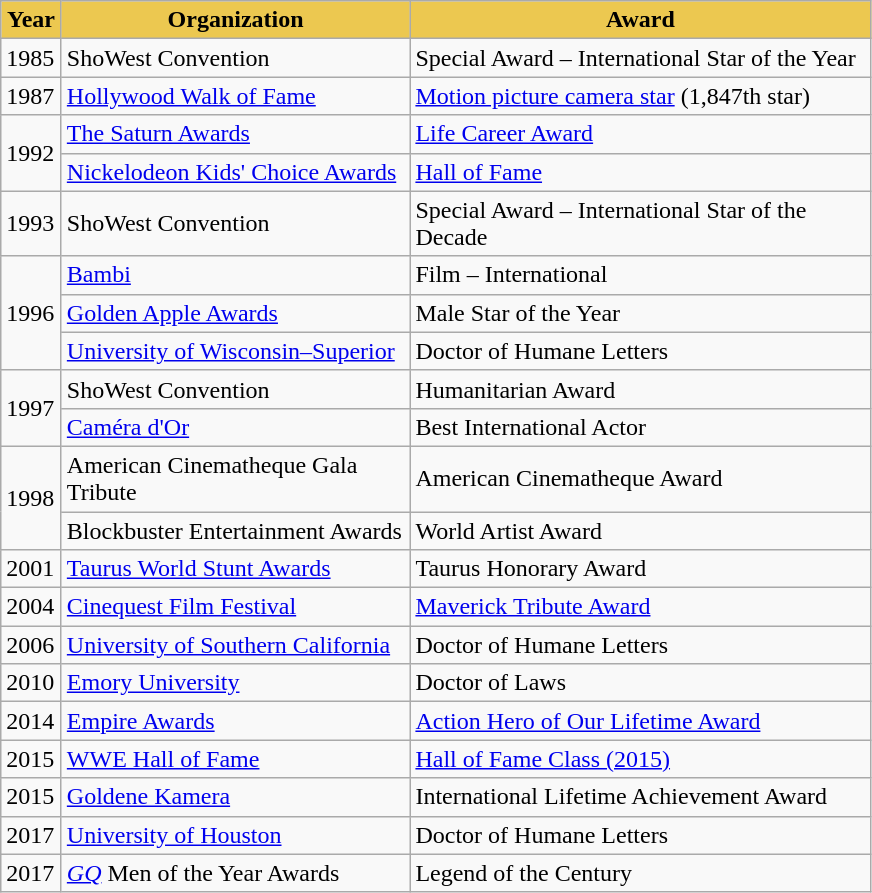<table class="wikitable">
<tr>
<th width="33" style="background:#ECC850;">Year</th>
<th width="225" style="background:#ECC850;">Organization</th>
<th width="300" style="background:#ECC850;">Award</th>
</tr>
<tr>
<td>1985</td>
<td>ShoWest Convention</td>
<td>Special Award – International Star of the Year</td>
</tr>
<tr>
<td>1987</td>
<td><a href='#'>Hollywood Walk of Fame</a></td>
<td><a href='#'>Motion picture camera star</a> (1,847th star)</td>
</tr>
<tr>
<td rowspan="2">1992</td>
<td><a href='#'>The Saturn Awards</a></td>
<td><a href='#'>Life Career Award</a></td>
</tr>
<tr>
<td><a href='#'>Nickelodeon Kids' Choice Awards</a></td>
<td><a href='#'>Hall of Fame</a></td>
</tr>
<tr>
<td>1993</td>
<td>ShoWest Convention</td>
<td>Special Award – International Star of the Decade</td>
</tr>
<tr>
<td rowspan="3">1996</td>
<td><a href='#'>Bambi</a></td>
<td>Film – International</td>
</tr>
<tr>
<td><a href='#'>Golden Apple Awards</a></td>
<td>Male Star of the Year</td>
</tr>
<tr>
<td><a href='#'>University of Wisconsin–Superior</a></td>
<td>Doctor of Humane Letters</td>
</tr>
<tr>
<td rowspan="2">1997</td>
<td>ShoWest Convention</td>
<td>Humanitarian Award</td>
</tr>
<tr>
<td><a href='#'>Caméra d'Or</a></td>
<td>Best International Actor</td>
</tr>
<tr>
<td rowspan="2">1998</td>
<td>American Cinematheque Gala Tribute</td>
<td>American Cinematheque Award</td>
</tr>
<tr>
<td>Blockbuster Entertainment Awards</td>
<td>World Artist Award</td>
</tr>
<tr>
<td>2001</td>
<td><a href='#'>Taurus World Stunt Awards</a></td>
<td>Taurus Honorary Award</td>
</tr>
<tr>
<td>2004</td>
<td><a href='#'>Cinequest Film Festival</a></td>
<td><a href='#'>Maverick Tribute Award</a></td>
</tr>
<tr>
<td>2006</td>
<td><a href='#'>University of Southern California</a></td>
<td>Doctor of Humane Letters</td>
</tr>
<tr>
<td>2010</td>
<td><a href='#'>Emory University</a></td>
<td>Doctor of Laws</td>
</tr>
<tr>
<td>2014</td>
<td><a href='#'>Empire Awards</a></td>
<td><a href='#'>Action Hero of Our Lifetime Award</a></td>
</tr>
<tr>
<td>2015</td>
<td><a href='#'>WWE Hall of Fame</a></td>
<td><a href='#'>Hall of Fame Class (2015)</a></td>
</tr>
<tr>
<td>2015</td>
<td><a href='#'>Goldene Kamera</a></td>
<td>International Lifetime Achievement Award</td>
</tr>
<tr>
<td>2017</td>
<td><a href='#'>University of Houston</a></td>
<td>Doctor of Humane Letters</td>
</tr>
<tr>
<td>2017</td>
<td><em><a href='#'>GQ</a></em> Men of the Year Awards</td>
<td>Legend of the Century</td>
</tr>
</table>
